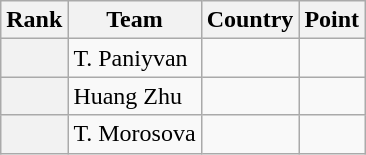<table class="wikitable sortable">
<tr>
<th>Rank</th>
<th>Team</th>
<th>Country</th>
<th>Point</th>
</tr>
<tr>
<th></th>
<td>T. Paniyvan</td>
<td></td>
<td></td>
</tr>
<tr>
<th></th>
<td>Huang Zhu</td>
<td></td>
<td></td>
</tr>
<tr>
<th></th>
<td>T. Morosova</td>
<td></td>
<td></td>
</tr>
</table>
